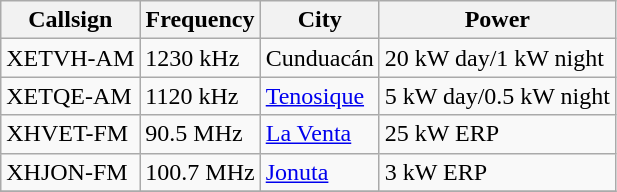<table class="wikitable sortable">
<tr>
<th>Callsign</th>
<th>Frequency</th>
<th>City</th>
<th>Power</th>
</tr>
<tr>
<td>XETVH-AM</td>
<td>1230 kHz</td>
<td>Cunduacán</td>
<td>20 kW day/1 kW night</td>
</tr>
<tr>
<td>XETQE-AM</td>
<td>1120 kHz</td>
<td><a href='#'>Tenosique</a></td>
<td>5 kW day/0.5 kW night</td>
</tr>
<tr>
<td>XHVET-FM</td>
<td>90.5 MHz</td>
<td><a href='#'>La Venta</a></td>
<td>25 kW ERP</td>
</tr>
<tr>
<td>XHJON-FM</td>
<td>100.7 MHz</td>
<td><a href='#'>Jonuta</a></td>
<td>3 kW ERP</td>
</tr>
<tr>
</tr>
</table>
